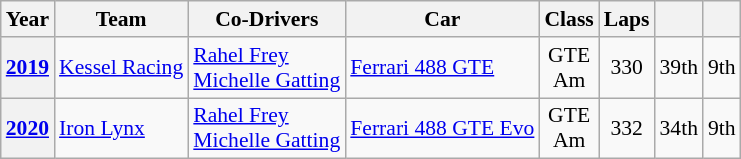<table class="wikitable" style="text-align:center; font-size:90%">
<tr>
<th>Year</th>
<th>Team</th>
<th>Co-Drivers</th>
<th>Car</th>
<th>Class</th>
<th>Laps</th>
<th></th>
<th></th>
</tr>
<tr>
<th><a href='#'>2019</a></th>
<td align="left"> <a href='#'>Kessel Racing</a></td>
<td align="left"> <a href='#'>Rahel Frey</a><br> <a href='#'>Michelle Gatting</a></td>
<td align="left"><a href='#'>Ferrari 488 GTE</a></td>
<td>GTE<br>Am</td>
<td>330</td>
<td>39th</td>
<td>9th</td>
</tr>
<tr>
<th><a href='#'>2020</a></th>
<td align="left"> <a href='#'>Iron Lynx</a></td>
<td align="left"> <a href='#'>Rahel Frey</a><br> <a href='#'>Michelle Gatting</a></td>
<td align="left"><a href='#'>Ferrari 488 GTE Evo</a></td>
<td>GTE<br>Am</td>
<td>332</td>
<td>34th</td>
<td>9th</td>
</tr>
</table>
